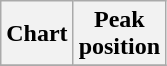<table class="wikitable sortable plainrowheaders" style="text-align:center">
<tr>
<th scope="col">Chart</th>
<th scope="col">Peak<br> position</th>
</tr>
<tr>
</tr>
</table>
